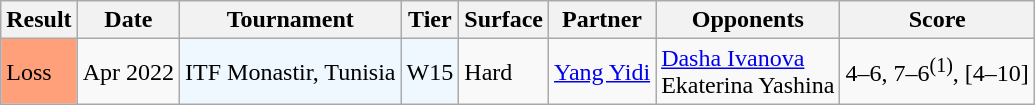<table class="wikitable sortable">
<tr>
<th>Result</th>
<th>Date</th>
<th>Tournament</th>
<th>Tier</th>
<th>Surface</th>
<th>Partner</th>
<th>Opponents</th>
<th class="unsortable">Score</th>
</tr>
<tr>
<td bgcolor="ffa07a">Loss</td>
<td>Apr 2022</td>
<td bgcolor="#f0f8ff">ITF Monastir, Tunisia</td>
<td bgcolor="#f0f8ff">W15</td>
<td>Hard</td>
<td> <a href='#'>Yang Yidi</a></td>
<td> <a href='#'>Dasha Ivanova</a> <br>  Ekaterina Yashina</td>
<td>4–6, 7–6<sup>(1)</sup>, [4–10]</td>
</tr>
</table>
